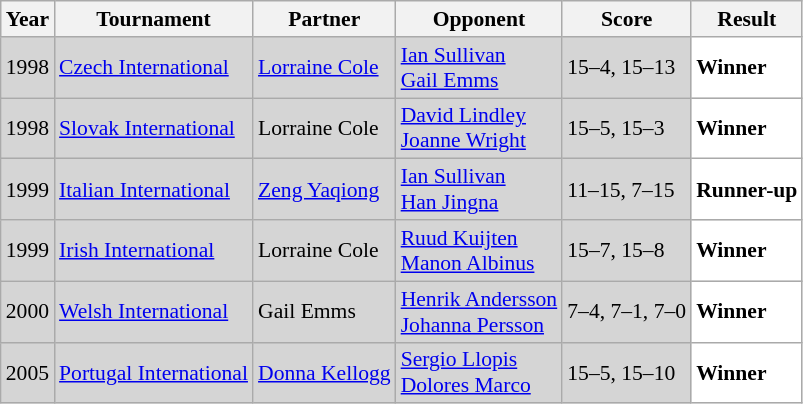<table class="sortable wikitable" style="font-size: 90%;">
<tr>
<th>Year</th>
<th>Tournament</th>
<th>Partner</th>
<th>Opponent</th>
<th>Score</th>
<th>Result</th>
</tr>
<tr style="background:#D5D5D5">
<td align="center">1998</td>
<td align="left"><a href='#'>Czech International</a></td>
<td align="left"> <a href='#'>Lorraine Cole</a></td>
<td align="left"> <a href='#'>Ian Sullivan</a> <br>  <a href='#'>Gail Emms</a></td>
<td align="left">15–4, 15–13</td>
<td style="text-align:left; background:white"> <strong>Winner</strong></td>
</tr>
<tr style="background:#D5D5D5">
<td align="center">1998</td>
<td align="left"><a href='#'>Slovak International</a></td>
<td align="left"> Lorraine Cole</td>
<td align="left"> <a href='#'>David Lindley</a> <br>  <a href='#'>Joanne Wright</a></td>
<td align="left">15–5, 15–3</td>
<td style="text-align:left; background:white"> <strong>Winner</strong></td>
</tr>
<tr style="background:#D5D5D5">
<td align="center">1999</td>
<td align="left"><a href='#'>Italian International</a></td>
<td align="left"> <a href='#'>Zeng Yaqiong</a></td>
<td align="left"> <a href='#'>Ian Sullivan</a> <br>  <a href='#'>Han Jingna</a></td>
<td align="left">11–15, 7–15</td>
<td style="text-align:left; background:white"> <strong>Runner-up</strong></td>
</tr>
<tr style="background:#D5D5D5">
<td align="center">1999</td>
<td align="left"><a href='#'>Irish International</a></td>
<td align="left"> Lorraine Cole</td>
<td align="left"> <a href='#'>Ruud Kuijten</a> <br>  <a href='#'>Manon Albinus</a></td>
<td align="left">15–7, 15–8</td>
<td style="text-align:left; background:white"> <strong>Winner</strong></td>
</tr>
<tr style="background:#D5D5D5">
<td align="center">2000</td>
<td align="left"><a href='#'>Welsh International</a></td>
<td align="left"> Gail Emms</td>
<td align="left"> <a href='#'>Henrik Andersson</a> <br>  <a href='#'>Johanna Persson</a></td>
<td align="left">7–4, 7–1, 7–0</td>
<td style="text-align:left; background:white"> <strong>Winner</strong></td>
</tr>
<tr style="background:#D5D5D5">
<td align="center">2005</td>
<td align="left"><a href='#'>Portugal International</a></td>
<td align="left"> <a href='#'>Donna Kellogg</a></td>
<td align="left"> <a href='#'>Sergio Llopis</a> <br>  <a href='#'>Dolores Marco</a></td>
<td align="left">15–5, 15–10</td>
<td style="text-align:left; background:white"> <strong>Winner</strong></td>
</tr>
</table>
